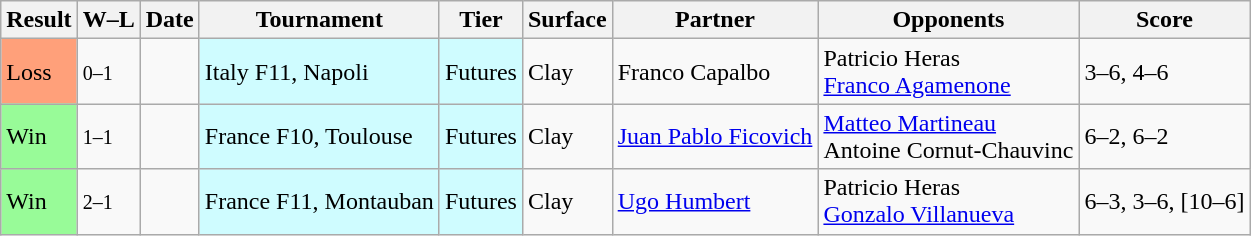<table class="sortable wikitable">
<tr>
<th>Result</th>
<th class=unsortable>W–L</th>
<th>Date</th>
<th>Tournament</th>
<th>Tier</th>
<th>Surface</th>
<th>Partner</th>
<th>Opponents</th>
<th class=unsortable>Score</th>
</tr>
<tr>
<td bgcolor=FFA07A>Loss</td>
<td><small>0–1</small></td>
<td></td>
<td style=background:#cffcff>Italy F11, Napoli</td>
<td style=background:#cffcff>Futures</td>
<td>Clay</td>
<td> Franco Capalbo</td>
<td> Patricio Heras <br> <a href='#'>Franco Agamenone</a></td>
<td>3–6, 4–6</td>
</tr>
<tr>
<td bgcolor=98FB98>Win</td>
<td><small>1–1</small></td>
<td></td>
<td style=background:#cffcff>France F10, Toulouse</td>
<td style=background:#cffcff>Futures</td>
<td>Clay</td>
<td> <a href='#'>Juan Pablo Ficovich</a></td>
<td> <a href='#'>Matteo Martineau</a> <br> Antoine Cornut-Chauvinc</td>
<td>6–2, 6–2</td>
</tr>
<tr>
<td bgcolor=98FB98>Win</td>
<td><small>2–1</small></td>
<td></td>
<td style=background:#cffcff>France F11, Montauban</td>
<td style=background:#cffcff>Futures</td>
<td>Clay</td>
<td> <a href='#'>Ugo Humbert</a></td>
<td> Patricio Heras <br> <a href='#'>Gonzalo Villanueva</a></td>
<td>6–3, 3–6, [10–6]</td>
</tr>
</table>
